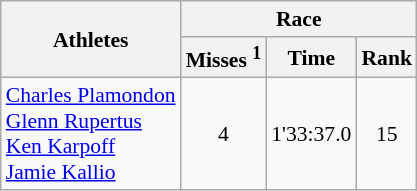<table class="wikitable" border="1" style="font-size:90%">
<tr>
<th rowspan=2>Athletes</th>
<th colspan=3>Race</th>
</tr>
<tr>
<th>Misses <sup>1</sup></th>
<th>Time</th>
<th>Rank</th>
</tr>
<tr>
<td><a href='#'>Charles Plamondon</a><br><a href='#'>Glenn Rupertus</a><br><a href='#'>Ken Karpoff</a><br><a href='#'>Jamie Kallio</a></td>
<td align=center>4</td>
<td align=center>1'33:37.0</td>
<td align=center>15</td>
</tr>
</table>
